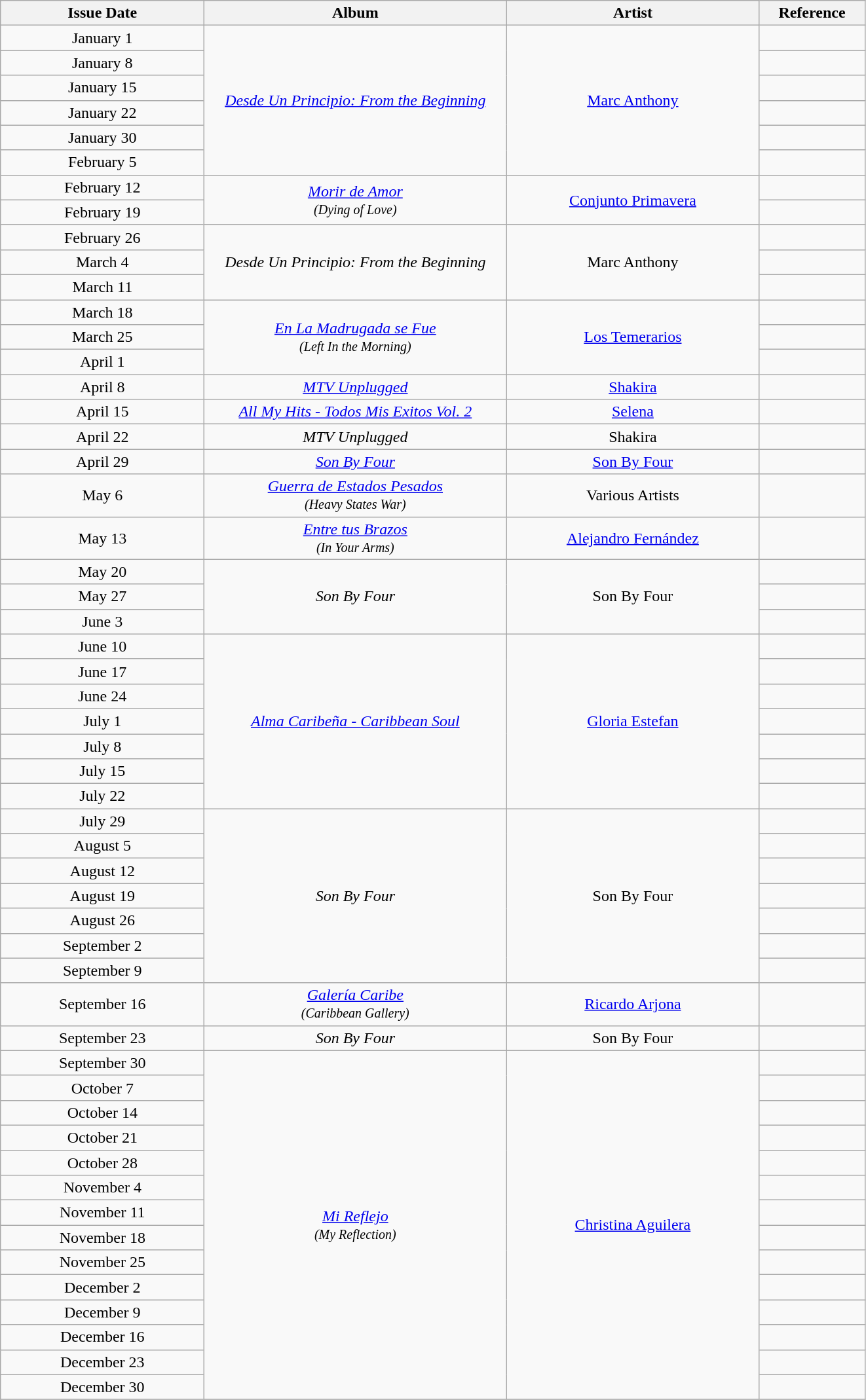<table class="wikitable" style="text-align: center">
<tr>
<th width="200"><strong>Issue Date</strong></th>
<th width="300"><strong>Album</strong></th>
<th width="250"><strong>Artist</strong></th>
<th width="100" class="unsortable"><strong>Reference</strong></th>
</tr>
<tr>
<td>January 1</td>
<td rowspan="6"><em><a href='#'>Desde Un Principio: From the Beginning</a></em></td>
<td rowspan="6"><a href='#'>Marc Anthony</a></td>
<td></td>
</tr>
<tr>
<td>January 8</td>
<td></td>
</tr>
<tr>
<td>January 15</td>
<td></td>
</tr>
<tr>
<td>January 22</td>
<td></td>
</tr>
<tr>
<td>January 30</td>
<td></td>
</tr>
<tr>
<td>February 5</td>
<td></td>
</tr>
<tr>
<td>February 12</td>
<td rowspan="2"><em><a href='#'>Morir de Amor</a></em><br><small><em>(Dying of Love)</em></small></td>
<td rowspan="2"><a href='#'>Conjunto Primavera</a></td>
<td></td>
</tr>
<tr>
<td>February 19</td>
<td></td>
</tr>
<tr>
<td>February 26</td>
<td rowspan="3"><em>Desde Un Principio: From the Beginning</em></td>
<td rowspan="3">Marc Anthony</td>
<td></td>
</tr>
<tr>
<td>March 4</td>
<td></td>
</tr>
<tr>
<td>March 11</td>
<td></td>
</tr>
<tr>
<td>March 18</td>
<td rowspan="3"><em><a href='#'>En La Madrugada se Fue</a></em> <br><small><em>(Left In the Morning)</em></small></td>
<td rowspan="3"><a href='#'>Los Temerarios</a></td>
<td></td>
</tr>
<tr>
<td>March 25</td>
<td></td>
</tr>
<tr>
<td>April 1</td>
<td></td>
</tr>
<tr>
<td>April 8</td>
<td><em><a href='#'>MTV Unplugged</a></em></td>
<td><a href='#'>Shakira</a></td>
<td></td>
</tr>
<tr>
<td>April 15</td>
<td><em><a href='#'>All My Hits - Todos Mis Exitos Vol. 2</a></em></td>
<td><a href='#'>Selena</a></td>
<td></td>
</tr>
<tr>
<td>April 22</td>
<td><em>MTV Unplugged</em></td>
<td>Shakira</td>
<td></td>
</tr>
<tr>
<td>April 29</td>
<td><em><a href='#'>Son By Four</a></em></td>
<td><a href='#'>Son By Four</a></td>
<td></td>
</tr>
<tr>
<td>May 6</td>
<td><em><a href='#'>Guerra de Estados Pesados</a></em><br><small><em>(Heavy States War)</em></small></td>
<td>Various Artists</td>
<td></td>
</tr>
<tr>
<td>May 13</td>
<td><em><a href='#'>Entre tus Brazos</a></em><br><small><em>(In Your Arms)</em></small></td>
<td><a href='#'>Alejandro Fernández</a></td>
<td></td>
</tr>
<tr>
<td>May 20</td>
<td rowspan="3"><em>Son By Four</em></td>
<td rowspan="3">Son By Four</td>
<td></td>
</tr>
<tr>
<td>May 27</td>
<td></td>
</tr>
<tr>
<td>June 3</td>
<td></td>
</tr>
<tr>
<td>June 10</td>
<td rowspan="7"><em><a href='#'>Alma Caribeña - Caribbean Soul</a></em></td>
<td rowspan="7"><a href='#'>Gloria Estefan</a></td>
<td></td>
</tr>
<tr>
<td>June 17</td>
<td></td>
</tr>
<tr>
<td>June 24</td>
<td></td>
</tr>
<tr>
<td>July 1</td>
<td></td>
</tr>
<tr>
<td>July 8</td>
<td></td>
</tr>
<tr>
<td>July 15</td>
<td></td>
</tr>
<tr>
<td>July 22</td>
<td></td>
</tr>
<tr>
<td>July 29</td>
<td rowspan="7"><em>Son By Four</em></td>
<td rowspan="7">Son By Four</td>
<td></td>
</tr>
<tr>
<td>August 5</td>
<td></td>
</tr>
<tr>
<td>August 12</td>
<td></td>
</tr>
<tr>
<td>August 19</td>
<td></td>
</tr>
<tr>
<td>August 26</td>
<td></td>
</tr>
<tr>
<td>September 2</td>
<td></td>
</tr>
<tr>
<td>September 9</td>
<td></td>
</tr>
<tr>
<td>September 16</td>
<td><em><a href='#'>Galería Caribe</a></em> <br><small><em>(Caribbean Gallery)</em></small></td>
<td><a href='#'>Ricardo Arjona</a></td>
<td></td>
</tr>
<tr>
<td>September 23</td>
<td><em>Son By Four</em></td>
<td>Son By Four</td>
<td></td>
</tr>
<tr>
<td>September 30</td>
<td rowspan="14"><em><a href='#'>Mi Reflejo</a></em> <br><small><em>(My Reflection)</em></small></td>
<td rowspan="14"><a href='#'>Christina Aguilera</a></td>
<td></td>
</tr>
<tr>
<td>October 7</td>
<td></td>
</tr>
<tr>
<td>October 14</td>
<td></td>
</tr>
<tr>
<td>October 21</td>
<td></td>
</tr>
<tr>
<td>October 28</td>
<td></td>
</tr>
<tr>
<td>November 4</td>
<td></td>
</tr>
<tr>
<td>November 11</td>
<td></td>
</tr>
<tr>
<td>November 18</td>
<td></td>
</tr>
<tr>
<td>November 25</td>
<td></td>
</tr>
<tr>
<td>December 2</td>
<td></td>
</tr>
<tr>
<td>December 9</td>
<td></td>
</tr>
<tr>
<td>December 16</td>
<td></td>
</tr>
<tr>
<td>December 23</td>
<td></td>
</tr>
<tr>
<td>December 30</td>
<td></td>
</tr>
<tr>
</tr>
</table>
